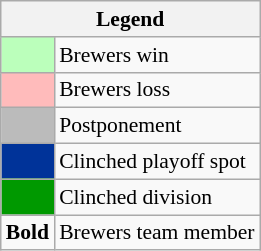<table class="wikitable" style="font-size:90%">
<tr>
<th colspan="2">Legend</th>
</tr>
<tr>
<td bgcolor="#bbffbb"> </td>
<td>Brewers win</td>
</tr>
<tr>
<td bgcolor="#ffbbbb"> </td>
<td>Brewers loss</td>
</tr>
<tr>
<td bgcolor="#bbbbbb"> </td>
<td>Postponement</td>
</tr>
<tr>
<td bgcolor="#039"> </td>
<td>Clinched playoff spot</td>
</tr>
<tr>
<td bgcolor="#090"> </td>
<td>Clinched division</td>
</tr>
<tr>
<td><strong>Bold</strong></td>
<td>Brewers team member</td>
</tr>
</table>
